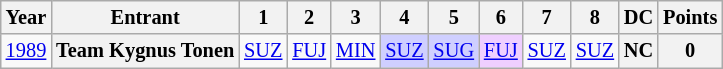<table class="wikitable" style="text-align:center; font-size:85%">
<tr>
<th>Year</th>
<th>Entrant</th>
<th>1</th>
<th>2</th>
<th>3</th>
<th>4</th>
<th>5</th>
<th>6</th>
<th>7</th>
<th>8</th>
<th>DC</th>
<th>Points</th>
</tr>
<tr>
<td><a href='#'>1989</a></td>
<th nowrap>Team Kygnus Tonen</th>
<td><a href='#'>SUZ</a></td>
<td><a href='#'>FUJ</a></td>
<td><a href='#'>MIN</a></td>
<td style="background:#CFCFFF;"><a href='#'>SUZ</a><br></td>
<td style="background:#CFCFFF;"><a href='#'>SUG</a><br></td>
<td style="background:#EFCFFF;"><a href='#'>FUJ</a><br></td>
<td><a href='#'>SUZ</a></td>
<td><a href='#'>SUZ</a></td>
<th>NC</th>
<th>0</th>
</tr>
</table>
